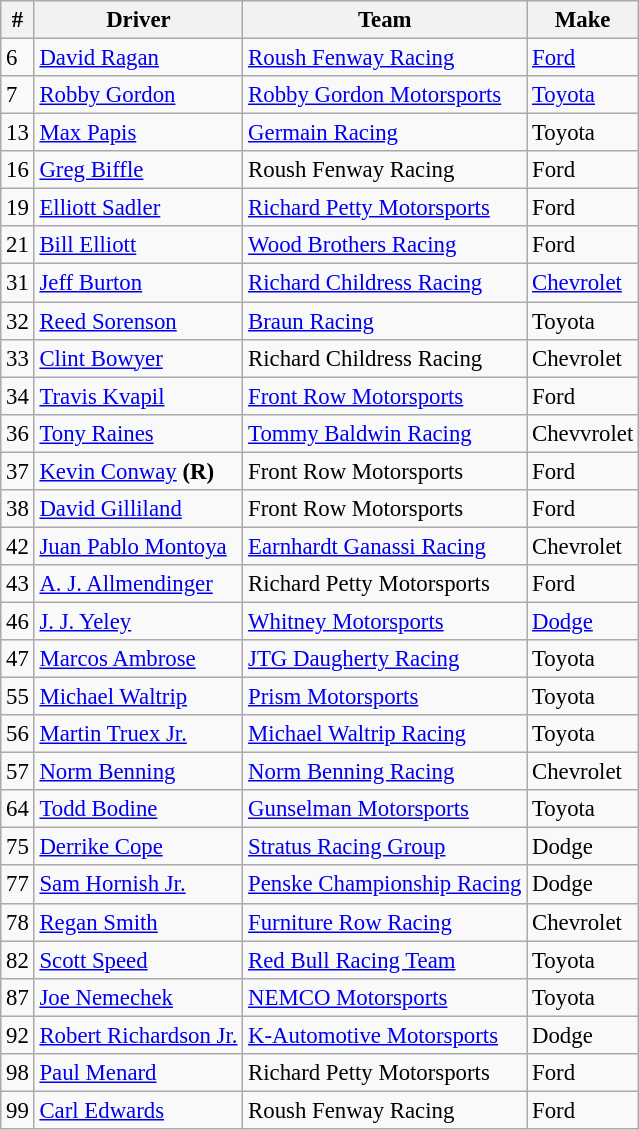<table class="wikitable" style="font-size:95%">
<tr>
<th>#</th>
<th>Driver</th>
<th>Team</th>
<th>Make</th>
</tr>
<tr>
<td>6</td>
<td><a href='#'>David Ragan</a></td>
<td><a href='#'>Roush Fenway Racing</a></td>
<td><a href='#'>Ford</a></td>
</tr>
<tr>
<td>7</td>
<td><a href='#'>Robby Gordon</a></td>
<td><a href='#'>Robby Gordon Motorsports</a></td>
<td><a href='#'>Toyota</a></td>
</tr>
<tr>
<td>13</td>
<td><a href='#'>Max Papis</a></td>
<td><a href='#'>Germain Racing</a></td>
<td>Toyota</td>
</tr>
<tr>
<td>16</td>
<td><a href='#'>Greg Biffle</a></td>
<td>Roush Fenway Racing</td>
<td>Ford</td>
</tr>
<tr>
<td>19</td>
<td><a href='#'>Elliott Sadler</a></td>
<td><a href='#'>Richard Petty Motorsports</a></td>
<td>Ford</td>
</tr>
<tr>
<td>21</td>
<td><a href='#'>Bill Elliott</a></td>
<td><a href='#'>Wood Brothers Racing</a></td>
<td>Ford</td>
</tr>
<tr>
<td>31</td>
<td><a href='#'>Jeff Burton</a></td>
<td><a href='#'>Richard Childress Racing</a></td>
<td><a href='#'>Chevrolet</a></td>
</tr>
<tr>
<td>32</td>
<td><a href='#'>Reed Sorenson</a></td>
<td><a href='#'>Braun Racing</a></td>
<td>Toyota</td>
</tr>
<tr>
<td>33</td>
<td><a href='#'>Clint Bowyer</a></td>
<td>Richard Childress Racing</td>
<td>Chevrolet</td>
</tr>
<tr>
<td>34</td>
<td><a href='#'>Travis Kvapil</a></td>
<td><a href='#'>Front Row Motorsports</a></td>
<td>Ford</td>
</tr>
<tr>
<td>36</td>
<td><a href='#'>Tony Raines</a></td>
<td><a href='#'>Tommy Baldwin Racing</a></td>
<td>Chevvrolet</td>
</tr>
<tr>
<td>37</td>
<td><a href='#'>Kevin Conway</a> <strong>(R)</strong></td>
<td>Front Row Motorsports</td>
<td>Ford</td>
</tr>
<tr>
<td>38</td>
<td><a href='#'>David Gilliland</a></td>
<td>Front Row Motorsports</td>
<td>Ford</td>
</tr>
<tr>
<td>42</td>
<td><a href='#'>Juan Pablo Montoya</a></td>
<td><a href='#'>Earnhardt Ganassi Racing</a></td>
<td>Chevrolet</td>
</tr>
<tr>
<td>43</td>
<td><a href='#'>A. J. Allmendinger</a></td>
<td>Richard Petty Motorsports</td>
<td>Ford</td>
</tr>
<tr>
<td>46</td>
<td><a href='#'>J. J. Yeley</a></td>
<td><a href='#'>Whitney Motorsports</a></td>
<td><a href='#'>Dodge</a></td>
</tr>
<tr>
<td>47</td>
<td><a href='#'>Marcos Ambrose</a></td>
<td><a href='#'>JTG Daugherty Racing</a></td>
<td>Toyota</td>
</tr>
<tr>
<td>55</td>
<td><a href='#'>Michael Waltrip</a></td>
<td><a href='#'>Prism Motorsports</a></td>
<td>Toyota</td>
</tr>
<tr>
<td>56</td>
<td><a href='#'>Martin Truex Jr.</a></td>
<td><a href='#'>Michael Waltrip Racing</a></td>
<td>Toyota</td>
</tr>
<tr>
<td>57</td>
<td><a href='#'>Norm Benning</a></td>
<td><a href='#'>Norm Benning Racing</a></td>
<td>Chevrolet</td>
</tr>
<tr>
<td>64</td>
<td><a href='#'>Todd Bodine</a></td>
<td><a href='#'>Gunselman Motorsports</a></td>
<td>Toyota</td>
</tr>
<tr>
<td>75</td>
<td><a href='#'>Derrike Cope</a></td>
<td><a href='#'>Stratus Racing Group</a></td>
<td>Dodge</td>
</tr>
<tr>
<td>77</td>
<td><a href='#'>Sam Hornish Jr.</a></td>
<td><a href='#'>Penske Championship Racing</a></td>
<td>Dodge</td>
</tr>
<tr>
<td>78</td>
<td><a href='#'>Regan Smith</a></td>
<td><a href='#'>Furniture Row Racing</a></td>
<td>Chevrolet</td>
</tr>
<tr>
<td>82</td>
<td><a href='#'>Scott Speed</a></td>
<td><a href='#'>Red Bull Racing Team</a></td>
<td>Toyota</td>
</tr>
<tr>
<td>87</td>
<td><a href='#'>Joe Nemechek</a></td>
<td><a href='#'>NEMCO Motorsports</a></td>
<td>Toyota</td>
</tr>
<tr>
<td>92</td>
<td><a href='#'>Robert Richardson Jr.</a></td>
<td><a href='#'>K-Automotive Motorsports</a></td>
<td>Dodge</td>
</tr>
<tr>
<td>98</td>
<td><a href='#'>Paul Menard</a></td>
<td>Richard Petty Motorsports</td>
<td>Ford</td>
</tr>
<tr>
<td>99</td>
<td><a href='#'>Carl Edwards</a></td>
<td>Roush Fenway Racing</td>
<td>Ford</td>
</tr>
</table>
